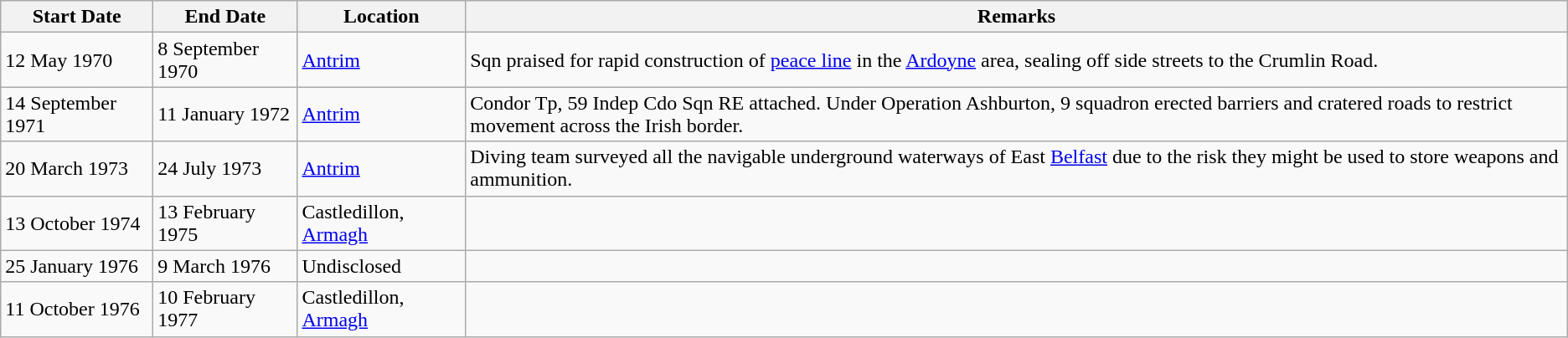<table class="wikitable">
<tr>
<th>Start Date</th>
<th>End Date</th>
<th>Location</th>
<th>Remarks</th>
</tr>
<tr>
<td>12 May 1970</td>
<td>8 September 1970</td>
<td><a href='#'>Antrim</a></td>
<td>Sqn praised for rapid construction of <a href='#'>peace line</a> in the <a href='#'>Ardoyne</a> area, sealing off side streets to the Crumlin Road.</td>
</tr>
<tr>
<td>14 September 1971</td>
<td>11 January 1972</td>
<td><a href='#'>Antrim</a></td>
<td>Condor Tp, 59 Indep Cdo Sqn RE attached. Under Operation Ashburton, 9 squadron erected barriers and cratered roads to restrict movement across the Irish border.</td>
</tr>
<tr>
<td>20 March 1973</td>
<td>24 July 1973</td>
<td><a href='#'>Antrim</a></td>
<td>Diving team surveyed all the navigable underground waterways of East <a href='#'>Belfast</a> due to the risk they might be used to store weapons and ammunition.</td>
</tr>
<tr>
<td>13 October 1974</td>
<td>13 February 1975</td>
<td>Castledillon, <a href='#'>Armagh</a></td>
<td></td>
</tr>
<tr>
<td>25 January 1976</td>
<td>9 March 1976</td>
<td>Undisclosed</td>
<td></td>
</tr>
<tr>
<td>11 October 1976</td>
<td>10 February 1977</td>
<td>Castledillon, <a href='#'>Armagh</a></td>
<td></td>
</tr>
</table>
